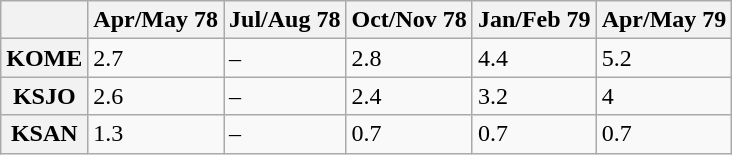<table class="wikitable">
<tr>
<th scope="col"></th>
<th scope="col">Apr/May 78</th>
<th scope="col">Jul/Aug 78</th>
<th scope="col">Oct/Nov 78</th>
<th scope="col">Jan/Feb 79</th>
<th scope="col">Apr/May 79</th>
</tr>
<tr>
<th scope="row">KOME</th>
<td>2.7</td>
<td>–</td>
<td>2.8</td>
<td>4.4</td>
<td>5.2</td>
</tr>
<tr>
<th scope="row">KSJO</th>
<td>2.6</td>
<td>–</td>
<td>2.4</td>
<td>3.2</td>
<td>4</td>
</tr>
<tr>
<th scope="row">KSAN</th>
<td>1.3</td>
<td>–</td>
<td>0.7</td>
<td>0.7</td>
<td>0.7</td>
</tr>
</table>
